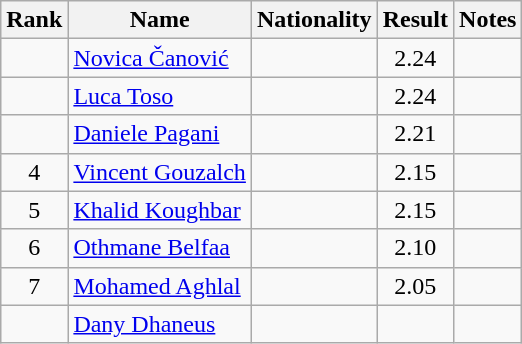<table class="wikitable sortable" style="text-align:center">
<tr>
<th>Rank</th>
<th>Name</th>
<th>Nationality</th>
<th>Result</th>
<th>Notes</th>
</tr>
<tr>
<td></td>
<td align=left><a href='#'>Novica Čanović</a></td>
<td align=left></td>
<td>2.24</td>
<td></td>
</tr>
<tr>
<td></td>
<td align=left><a href='#'>Luca Toso</a></td>
<td align=left></td>
<td>2.24</td>
<td></td>
</tr>
<tr>
<td></td>
<td align=left><a href='#'>Daniele Pagani</a></td>
<td align=left></td>
<td>2.21</td>
<td></td>
</tr>
<tr>
<td>4</td>
<td align=left><a href='#'>Vincent Gouzalch</a></td>
<td align=left></td>
<td>2.15</td>
<td></td>
</tr>
<tr>
<td>5</td>
<td align=left><a href='#'>Khalid Koughbar</a></td>
<td align=left></td>
<td>2.15</td>
<td></td>
</tr>
<tr>
<td>6</td>
<td align=left><a href='#'>Othmane Belfaa</a></td>
<td align=left></td>
<td>2.10</td>
<td></td>
</tr>
<tr>
<td>7</td>
<td align=left><a href='#'>Mohamed Aghlal</a></td>
<td align=left></td>
<td>2.05</td>
<td></td>
</tr>
<tr>
<td></td>
<td align=left><a href='#'>Dany Dhaneus</a></td>
<td align=left></td>
<td></td>
<td></td>
</tr>
</table>
